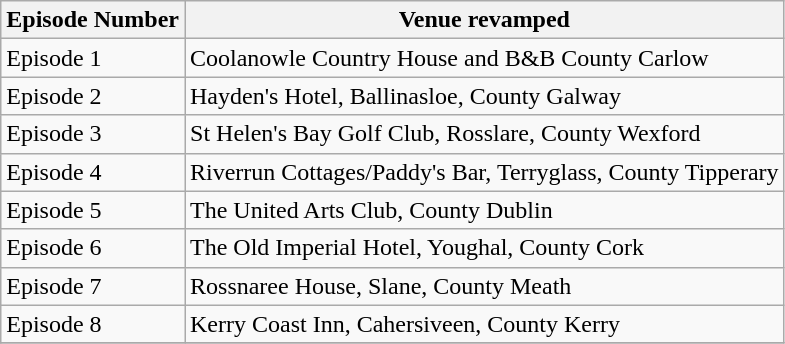<table class="wikitable">
<tr>
<th>Episode Number</th>
<th>Venue revamped</th>
</tr>
<tr>
<td>Episode 1</td>
<td>Coolanowle Country House and B&B County Carlow</td>
</tr>
<tr>
<td>Episode 2</td>
<td>Hayden's Hotel, Ballinasloe, County Galway</td>
</tr>
<tr>
<td>Episode 3</td>
<td>St Helen's Bay Golf Club, Rosslare, County Wexford</td>
</tr>
<tr>
<td>Episode 4</td>
<td>Riverrun Cottages/Paddy's Bar, Terryglass, County Tipperary</td>
</tr>
<tr>
<td>Episode 5</td>
<td>The United Arts Club, County Dublin</td>
</tr>
<tr>
<td>Episode 6</td>
<td>The Old Imperial Hotel, Youghal, County Cork</td>
</tr>
<tr>
<td>Episode 7</td>
<td>Rossnaree House, Slane, County Meath</td>
</tr>
<tr>
<td>Episode 8</td>
<td>Kerry Coast Inn, Cahersiveen, County Kerry</td>
</tr>
<tr>
</tr>
</table>
